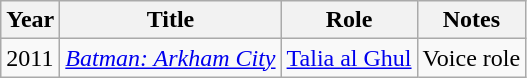<table class="wikitable sortable">
<tr>
<th>Year</th>
<th>Title</th>
<th>Role</th>
<th class="unsortable">Notes</th>
</tr>
<tr>
<td>2011</td>
<td><em><a href='#'>Batman: Arkham City</a></em></td>
<td><a href='#'>Talia al Ghul</a></td>
<td>Voice role</td>
</tr>
</table>
